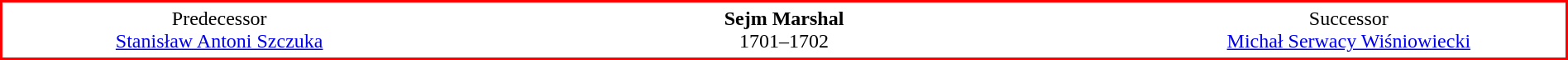<table style="clear:both; background-color: white; border-style: solid; border-color:red; border-width:2px; vertical-align:top; text-align:center; border-collapse: collapse;width:100%;margin-top:3px;" cellpadding="4" cellspacing"0">
<tr>
<td width="25%">Predecessor<br><a href='#'>Stanisław Antoni Szczuka</a></td>
<td width="10%"></td>
<td width="20%"><strong>Sejm Marshal</strong><br>1701–1702</td>
<td width="10%"></td>
<td width="25%">Successor<br><a href='#'>Michał Serwacy Wiśniowiecki</a></td>
</tr>
</table>
